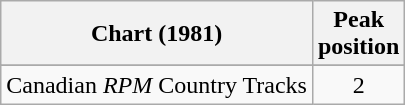<table class="wikitable sortable">
<tr>
<th align="left">Chart (1981)</th>
<th align="center">Peak<br>position</th>
</tr>
<tr>
</tr>
<tr>
<td align="left">Canadian <em>RPM</em> Country Tracks</td>
<td align="center">2</td>
</tr>
</table>
